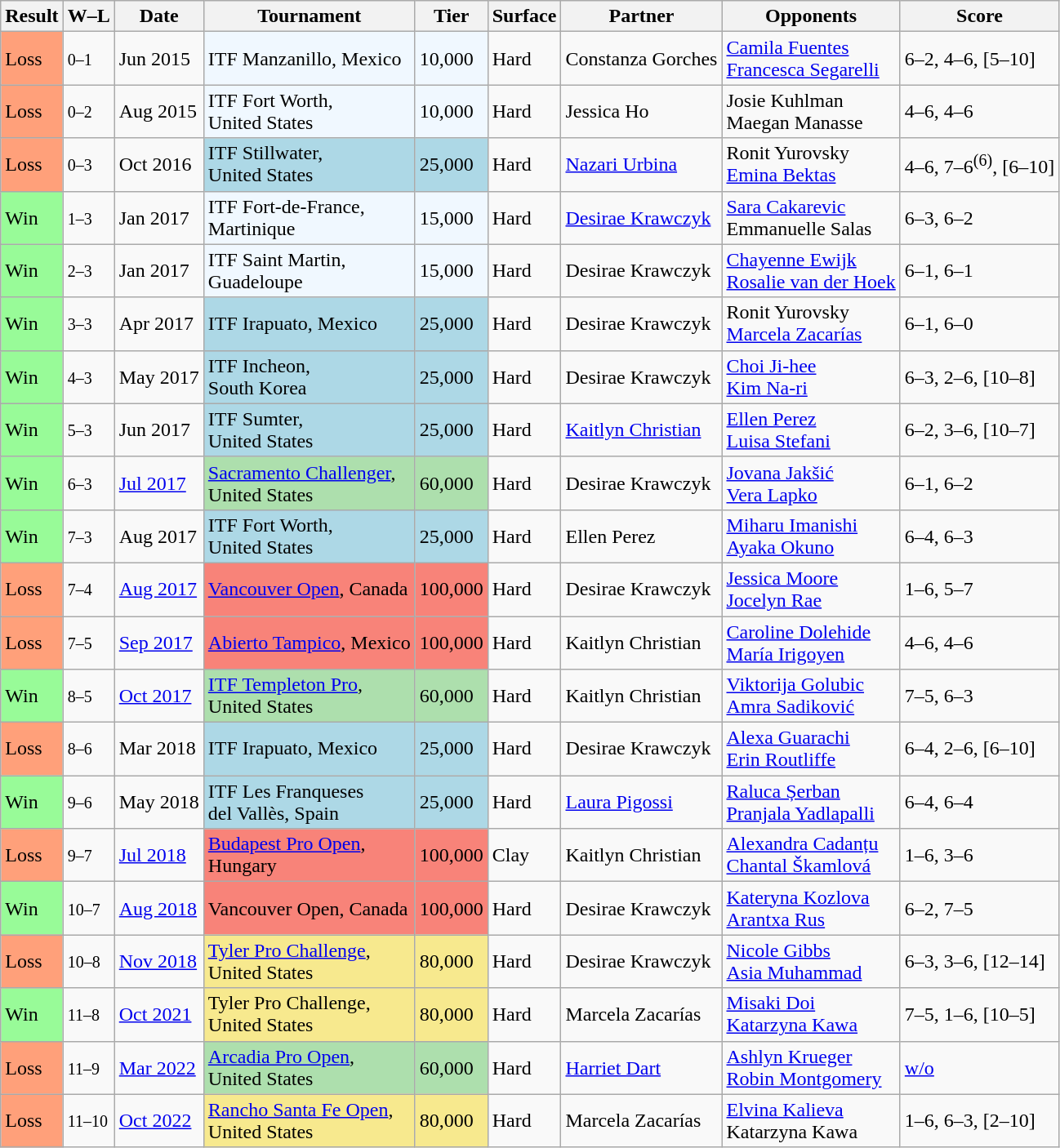<table class="sortable wikitable">
<tr>
<th>Result</th>
<th class="unsortable">W–L</th>
<th>Date</th>
<th>Tournament</th>
<th>Tier</th>
<th>Surface</th>
<th>Partner</th>
<th>Opponents</th>
<th class="unsortable">Score</th>
</tr>
<tr>
<td style="background:#ffa07a;">Loss</td>
<td><small>0–1</small></td>
<td>Jun 2015</td>
<td style="background:#f0f8ff;">ITF Manzanillo, Mexico</td>
<td style="background:#f0f8ff;">10,000</td>
<td>Hard</td>
<td> Constanza Gorches</td>
<td> <a href='#'>Camila Fuentes</a> <br>  <a href='#'>Francesca Segarelli</a></td>
<td>6–2, 4–6, [5–10]</td>
</tr>
<tr>
<td style="background:#ffa07a;">Loss</td>
<td><small>0–2</small></td>
<td>Aug 2015</td>
<td style="background:#f0f8ff;">ITF Fort Worth, <br>United States</td>
<td style="background:#f0f8ff;">10,000</td>
<td>Hard</td>
<td> Jessica Ho</td>
<td> Josie Kuhlman <br>  Maegan Manasse</td>
<td>4–6, 4–6</td>
</tr>
<tr>
<td style="background:#ffa07a;">Loss</td>
<td><small>0–3</small></td>
<td>Oct 2016</td>
<td style="background:lightblue;">ITF Stillwater, <br>United States</td>
<td style="background:lightblue;">25,000</td>
<td>Hard</td>
<td> <a href='#'>Nazari Urbina</a></td>
<td> Ronit Yurovsky <br>  <a href='#'>Emina Bektas</a></td>
<td>4–6, 7–6<sup>(6)</sup>, [6–10]</td>
</tr>
<tr>
<td style="background:#98fb98;">Win</td>
<td><small>1–3</small></td>
<td>Jan 2017</td>
<td style="background:#f0f8ff;">ITF Fort-de-France, <br>Martinique</td>
<td style="background:#f0f8ff;">15,000</td>
<td>Hard</td>
<td> <a href='#'>Desirae Krawczyk</a></td>
<td> <a href='#'>Sara Cakarevic</a> <br>  Emmanuelle Salas</td>
<td>6–3, 6–2</td>
</tr>
<tr>
<td style="background:#98fb98;">Win</td>
<td><small>2–3</small></td>
<td>Jan 2017</td>
<td style="background:#f0f8ff;">ITF Saint Martin, <br>Guadeloupe</td>
<td style="background:#f0f8ff;">15,000</td>
<td>Hard</td>
<td> Desirae Krawczyk</td>
<td> <a href='#'>Chayenne Ewijk</a> <br>  <a href='#'>Rosalie van der Hoek</a></td>
<td>6–1, 6–1</td>
</tr>
<tr>
<td style="background:#98fb98;">Win</td>
<td><small>3–3</small></td>
<td>Apr 2017</td>
<td style="background:lightblue;">ITF Irapuato, Mexico</td>
<td style="background:lightblue;">25,000</td>
<td>Hard</td>
<td> Desirae Krawczyk</td>
<td> Ronit Yurovsky <br>  <a href='#'>Marcela Zacarías</a></td>
<td>6–1, 6–0</td>
</tr>
<tr>
<td style="background:#98fb98;">Win</td>
<td><small>4–3</small></td>
<td>May 2017</td>
<td style="background:lightblue;">ITF Incheon, <br>South Korea</td>
<td style="background:lightblue;">25,000</td>
<td>Hard</td>
<td> Desirae Krawczyk</td>
<td> <a href='#'>Choi Ji-hee</a> <br>  <a href='#'>Kim Na-ri</a></td>
<td>6–3, 2–6, [10–8]</td>
</tr>
<tr>
<td style="background:#98fb98;">Win</td>
<td><small>5–3</small></td>
<td>Jun 2017</td>
<td style="background:lightblue;">ITF Sumter, <br>United States</td>
<td style="background:lightblue;">25,000</td>
<td>Hard</td>
<td> <a href='#'>Kaitlyn Christian</a></td>
<td> <a href='#'>Ellen Perez</a> <br>  <a href='#'>Luisa Stefani</a></td>
<td>6–2, 3–6, [10–7]</td>
</tr>
<tr>
<td style="background:#98fb98;">Win</td>
<td><small>6–3</small></td>
<td><a href='#'>Jul 2017</a></td>
<td style="background:#addfad;"><a href='#'>Sacramento Challenger</a>, <br>United States</td>
<td style="background:#addfad;">60,000</td>
<td>Hard</td>
<td> Desirae Krawczyk</td>
<td> <a href='#'>Jovana Jakšić</a> <br>  <a href='#'>Vera Lapko</a></td>
<td>6–1, 6–2</td>
</tr>
<tr>
<td style="background:#98fb98;">Win</td>
<td><small>7–3</small></td>
<td>Aug 2017</td>
<td style="background:lightblue;">ITF Fort Worth, <br>United States</td>
<td style="background:lightblue;">25,000</td>
<td>Hard</td>
<td> Ellen Perez</td>
<td> <a href='#'>Miharu Imanishi</a> <br>  <a href='#'>Ayaka Okuno</a></td>
<td>6–4, 6–3</td>
</tr>
<tr>
<td style="background:#ffa07a;">Loss</td>
<td><small>7–4</small></td>
<td><a href='#'>Aug 2017</a></td>
<td style="background:#f88379;"><a href='#'>Vancouver Open</a>, Canada</td>
<td style="background:#f88379;">100,000</td>
<td>Hard</td>
<td> Desirae Krawczyk</td>
<td> <a href='#'>Jessica Moore</a> <br>  <a href='#'>Jocelyn Rae</a></td>
<td>1–6, 5–7</td>
</tr>
<tr>
<td style="background:#ffa07a;">Loss</td>
<td><small>7–5</small></td>
<td><a href='#'>Sep 2017</a></td>
<td style="background:#f88379;"><a href='#'>Abierto Tampico</a>, Mexico</td>
<td style="background:#f88379;">100,000</td>
<td>Hard</td>
<td> Kaitlyn Christian</td>
<td> <a href='#'>Caroline Dolehide</a> <br>  <a href='#'>María Irigoyen</a></td>
<td>4–6, 4–6</td>
</tr>
<tr>
<td style="background:#98fb98;">Win</td>
<td><small>8–5</small></td>
<td><a href='#'>Oct 2017</a></td>
<td style="background:#addfad;"><a href='#'>ITF Templeton Pro</a>, <br>United States</td>
<td style="background:#addfad;">60,000</td>
<td>Hard</td>
<td> Kaitlyn Christian</td>
<td> <a href='#'>Viktorija Golubic</a> <br>  <a href='#'>Amra Sadiković</a></td>
<td>7–5, 6–3</td>
</tr>
<tr>
<td style="background:#ffa07a;">Loss</td>
<td><small>8–6</small></td>
<td>Mar 2018</td>
<td style="background:lightblue;">ITF Irapuato, Mexico</td>
<td style="background:lightblue;">25,000</td>
<td>Hard</td>
<td> Desirae Krawczyk</td>
<td> <a href='#'>Alexa Guarachi</a> <br>  <a href='#'>Erin Routliffe</a></td>
<td>6–4, 2–6, [6–10]</td>
</tr>
<tr>
<td style="background:#98fb98;">Win</td>
<td><small>9–6</small></td>
<td>May 2018</td>
<td style="background:lightblue;">ITF Les Franqueses <br>del Vallès, Spain</td>
<td style="background:lightblue;">25,000</td>
<td>Hard</td>
<td> <a href='#'>Laura Pigossi</a></td>
<td> <a href='#'>Raluca Șerban</a> <br>  <a href='#'>Pranjala Yadlapalli</a></td>
<td>6–4, 6–4</td>
</tr>
<tr>
<td style="background:#ffa07a;">Loss</td>
<td><small>9–7</small></td>
<td><a href='#'>Jul 2018</a></td>
<td style="background:#f88379;"><a href='#'>Budapest Pro Open</a>, <br>Hungary</td>
<td style="background:#f88379;">100,000</td>
<td>Clay</td>
<td> Kaitlyn Christian</td>
<td> <a href='#'>Alexandra Cadanțu</a> <br>  <a href='#'>Chantal Škamlová</a></td>
<td>1–6, 3–6</td>
</tr>
<tr>
<td style="background:#98fb98;">Win</td>
<td><small>10–7</small></td>
<td><a href='#'>Aug 2018</a></td>
<td style="background:#f88379;">Vancouver Open, Canada</td>
<td style="background:#f88379;">100,000</td>
<td>Hard</td>
<td> Desirae Krawczyk</td>
<td> <a href='#'>Kateryna Kozlova</a> <br>  <a href='#'>Arantxa Rus</a></td>
<td>6–2, 7–5</td>
</tr>
<tr>
<td style="background:#ffa07a;">Loss</td>
<td><small>10–8</small></td>
<td><a href='#'>Nov 2018</a></td>
<td style="background:#f7e98e;"><a href='#'>Tyler Pro Challenge</a>, <br>United States</td>
<td style="background:#f7e98e;">80,000</td>
<td>Hard</td>
<td> Desirae Krawczyk</td>
<td> <a href='#'>Nicole Gibbs</a> <br>  <a href='#'>Asia Muhammad</a></td>
<td>6–3, 3–6, [12–14]</td>
</tr>
<tr>
<td bgcolor=98FB98>Win</td>
<td><small>11–8</small></td>
<td><a href='#'>Oct 2021</a></td>
<td style="background:#f7e98e;">Tyler Pro Challenge, <br>United States</td>
<td style="background:#f7e98e;">80,000</td>
<td>Hard</td>
<td> Marcela Zacarías</td>
<td> <a href='#'>Misaki Doi</a> <br>  <a href='#'>Katarzyna Kawa</a></td>
<td>7–5, 1–6, [10–5]</td>
</tr>
<tr>
<td bgcolor=FFA07A>Loss</td>
<td><small>11–9</small></td>
<td><a href='#'>Mar 2022</a></td>
<td style="background:#addfad;"><a href='#'>Arcadia Pro Open</a>, <br>United States</td>
<td style="background:#addfad;">60,000</td>
<td>Hard</td>
<td> <a href='#'>Harriet Dart</a></td>
<td> <a href='#'>Ashlyn Krueger</a> <br>  <a href='#'>Robin Montgomery</a></td>
<td><a href='#'>w/o</a></td>
</tr>
<tr>
<td bgcolor=#ffa07a>Loss</td>
<td><small>11–10</small></td>
<td><a href='#'>Oct 2022</a></td>
<td bgcolor=f7e98e><a href='#'>Rancho Santa Fe Open</a>, <br>United States</td>
<td bgcolor=f7e98e>80,000</td>
<td>Hard</td>
<td> Marcela Zacarías</td>
<td> <a href='#'>Elvina Kalieva</a> <br>  Katarzyna Kawa</td>
<td>1–6, 6–3, [2–10]</td>
</tr>
</table>
